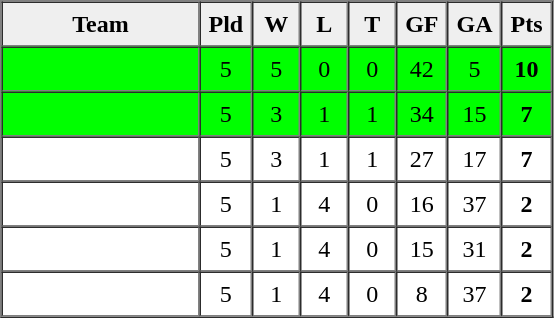<table border=1 cellpadding=5 cellspacing=0>
<tr>
<th bgcolor="#efefef" width="120">Team</th>
<th bgcolor="#efefef" width="20">Pld</th>
<th bgcolor="#efefef" width="20">W</th>
<th bgcolor="#efefef" width="20">L</th>
<th bgcolor="#efefef" width="20">T</th>
<th bgcolor="#efefef" width="20">GF</th>
<th bgcolor="#efefef" width="20">GA</th>
<th bgcolor="#efefef" width="20">Pts</th>
</tr>
<tr align=center bgcolor="lime">
<td align=left></td>
<td>5</td>
<td>5</td>
<td>0</td>
<td>0</td>
<td>42</td>
<td>5</td>
<td><strong>10</strong></td>
</tr>
<tr align=center bgcolor="lime">
<td align=left></td>
<td>5</td>
<td>3</td>
<td>1</td>
<td>1</td>
<td>34</td>
<td>15</td>
<td><strong>7</strong></td>
</tr>
<tr align=center>
<td align=left></td>
<td>5</td>
<td>3</td>
<td>1</td>
<td>1</td>
<td>27</td>
<td>17</td>
<td><strong>7</strong></td>
</tr>
<tr align=center>
<td align=left></td>
<td>5</td>
<td>1</td>
<td>4</td>
<td>0</td>
<td>16</td>
<td>37</td>
<td><strong>2</strong></td>
</tr>
<tr align=center>
<td align=left></td>
<td>5</td>
<td>1</td>
<td>4</td>
<td>0</td>
<td>15</td>
<td>31</td>
<td><strong>2</strong></td>
</tr>
<tr align=center>
<td align=left></td>
<td>5</td>
<td>1</td>
<td>4</td>
<td>0</td>
<td>8</td>
<td>37</td>
<td><strong>2</strong></td>
</tr>
</table>
